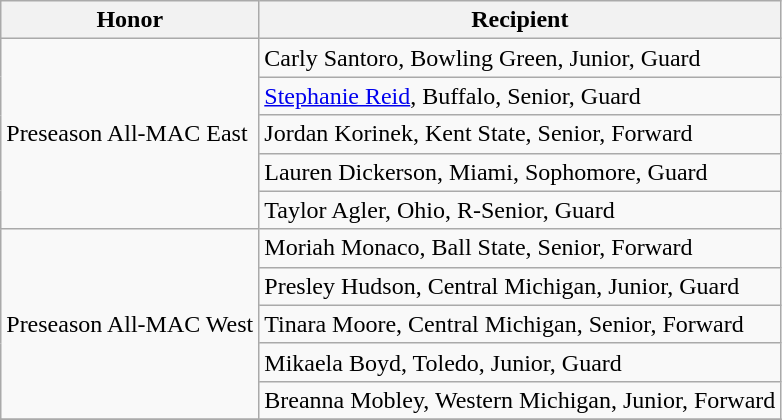<table class="wikitable" border="1">
<tr>
<th>Honor</th>
<th>Recipient</th>
</tr>
<tr>
<td rowspan=5 valign=middle>Preseason All-MAC East</td>
<td>Carly Santoro, Bowling Green, Junior, Guard</td>
</tr>
<tr>
<td><a href='#'>Stephanie Reid</a>, Buffalo, Senior, Guard</td>
</tr>
<tr>
<td>Jordan Korinek, Kent State, Senior, Forward</td>
</tr>
<tr>
<td>Lauren Dickerson, Miami, Sophomore, Guard</td>
</tr>
<tr>
<td>Taylor Agler, Ohio, R-Senior, Guard</td>
</tr>
<tr>
<td rowspan=5 valign=middle>Preseason All-MAC West</td>
<td>Moriah Monaco, Ball State, Senior, Forward</td>
</tr>
<tr>
<td>Presley Hudson, Central Michigan, Junior, Guard</td>
</tr>
<tr>
<td>Tinara Moore, Central Michigan, Senior, Forward</td>
</tr>
<tr>
<td>Mikaela Boyd, Toledo, Junior, Guard</td>
</tr>
<tr>
<td>Breanna Mobley, Western Michigan, Junior, Forward</td>
</tr>
<tr>
</tr>
</table>
